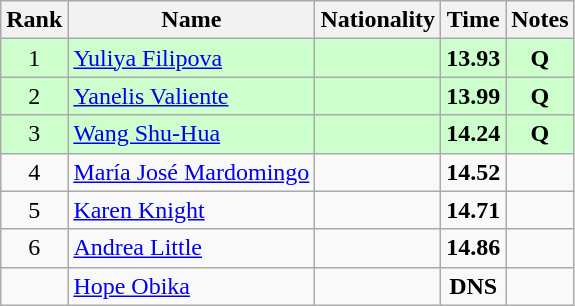<table class="wikitable sortable" style="text-align:center">
<tr>
<th>Rank</th>
<th>Name</th>
<th>Nationality</th>
<th>Time</th>
<th>Notes</th>
</tr>
<tr bgcolor=ccffcc>
<td>1</td>
<td align=left><a href='#'>Yuliya Filipova</a></td>
<td align=left></td>
<td><strong>13.93</strong></td>
<td><strong>Q</strong></td>
</tr>
<tr bgcolor=ccffcc>
<td>2</td>
<td align=left><a href='#'>Yanelis Valiente</a></td>
<td align=left></td>
<td><strong>13.99</strong></td>
<td><strong>Q</strong></td>
</tr>
<tr bgcolor=ccffcc>
<td>3</td>
<td align=left><a href='#'>Wang Shu-Hua</a></td>
<td align=left></td>
<td><strong>14.24</strong></td>
<td><strong>Q</strong></td>
</tr>
<tr>
<td>4</td>
<td align=left><a href='#'>María José Mardomingo</a></td>
<td align=left></td>
<td><strong>14.52</strong></td>
<td></td>
</tr>
<tr>
<td>5</td>
<td align=left><a href='#'>Karen Knight</a></td>
<td align=left></td>
<td><strong>14.71</strong></td>
<td></td>
</tr>
<tr>
<td>6</td>
<td align=left><a href='#'>Andrea Little</a></td>
<td align=left></td>
<td><strong>14.86</strong></td>
<td></td>
</tr>
<tr>
<td></td>
<td align=left><a href='#'>Hope Obika</a></td>
<td align=left></td>
<td><strong>DNS</strong></td>
<td></td>
</tr>
</table>
